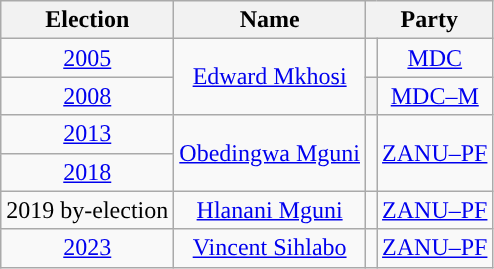<table class="wikitable" style="text-align:center">
<tr>
<th>Election</th>
<th>Name</th>
<th colspan="2">Party</th>
</tr>
<tr>
<td><a href='#'>2005</a></td>
<td rowspan="2"><a href='#'>Edward Mkhosi</a></td>
<td style="background-color: "></td>
<td><a href='#'>MDC</a></td>
</tr>
<tr>
<td><a href='#'>2008</a></td>
<th style="background-color: "></th>
<td><a href='#'>MDC–M</a></td>
</tr>
<tr>
<td><a href='#'>2013</a></td>
<td rowspan="2"><a href='#'>Obedingwa Mguni</a></td>
<td rowspan="2" style="background-color: "></td>
<td rowspan="2"><a href='#'>ZANU–PF</a></td>
</tr>
<tr>
<td><a href='#'>2018</a></td>
</tr>
<tr>
<td>2019 by-election</td>
<td><a href='#'>Hlanani Mguni</a></td>
<td style="background-color: "></td>
<td><a href='#'>ZANU–PF</a></td>
</tr>
<tr>
<td><a href='#'>2023</a></td>
<td><a href='#'>Vincent Sihlabo</a></td>
<td style="background-color: "></td>
<td><a href='#'>ZANU–PF</a></td>
</tr>
</table>
